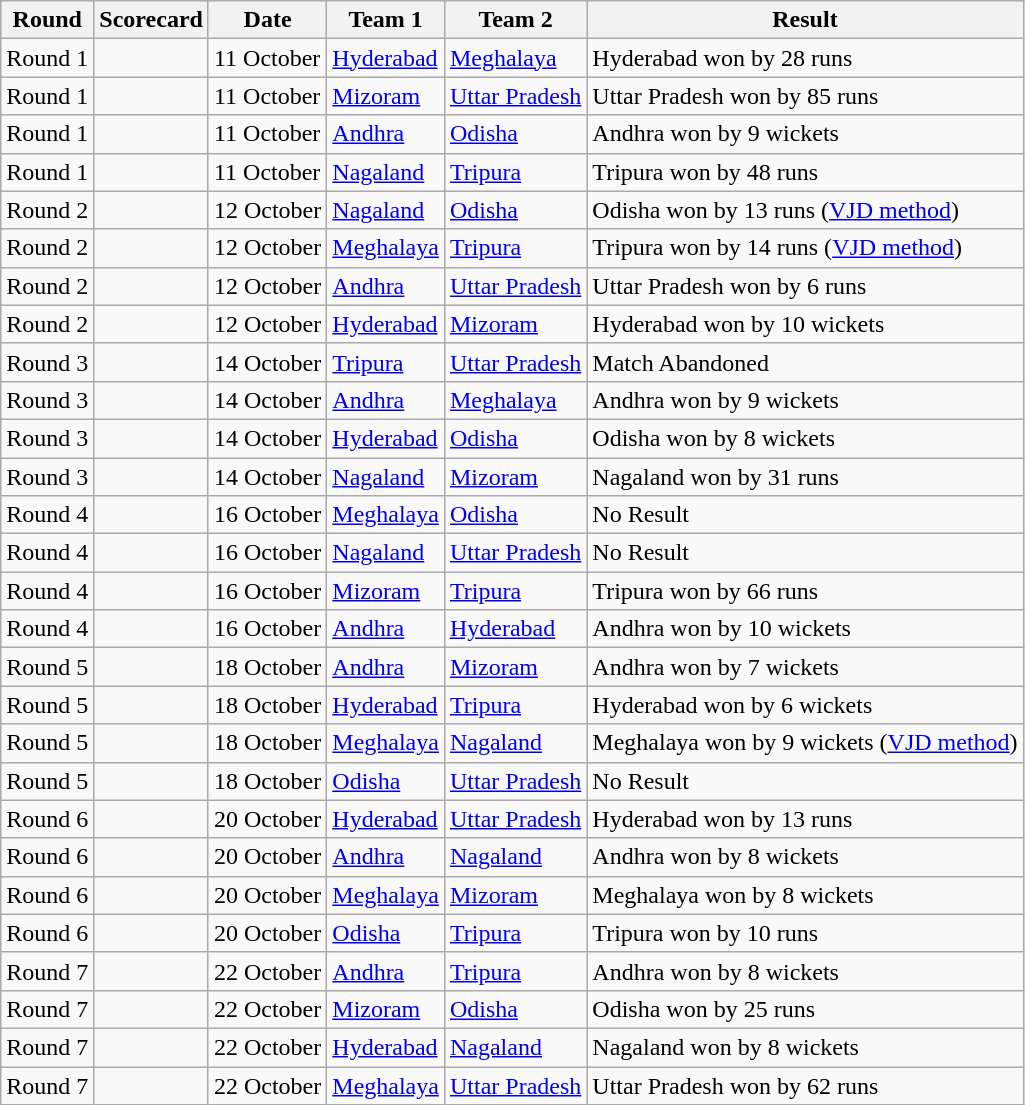<table class="wikitable collapsible sortable collapsed">
<tr>
<th>Round</th>
<th>Scorecard</th>
<th>Date</th>
<th>Team 1</th>
<th>Team 2</th>
<th>Result</th>
</tr>
<tr>
<td>Round 1</td>
<td></td>
<td>11 October</td>
<td><a href='#'>Hyderabad</a></td>
<td><a href='#'>Meghalaya</a></td>
<td>Hyderabad won by 28 runs</td>
</tr>
<tr>
<td>Round 1</td>
<td></td>
<td>11 October</td>
<td><a href='#'>Mizoram</a></td>
<td><a href='#'>Uttar Pradesh</a></td>
<td>Uttar Pradesh won by 85 runs</td>
</tr>
<tr>
<td>Round 1</td>
<td></td>
<td>11 October</td>
<td><a href='#'>Andhra</a></td>
<td><a href='#'>Odisha</a></td>
<td>Andhra won by 9 wickets</td>
</tr>
<tr>
<td>Round 1</td>
<td></td>
<td>11 October</td>
<td><a href='#'>Nagaland</a></td>
<td><a href='#'>Tripura</a></td>
<td>Tripura won by 48 runs</td>
</tr>
<tr>
<td>Round 2</td>
<td></td>
<td>12 October</td>
<td><a href='#'>Nagaland</a></td>
<td><a href='#'>Odisha</a></td>
<td>Odisha won by 13 runs (<a href='#'>VJD method</a>)</td>
</tr>
<tr>
<td>Round 2</td>
<td></td>
<td>12 October</td>
<td><a href='#'>Meghalaya</a></td>
<td><a href='#'>Tripura</a></td>
<td>Tripura won by 14 runs (<a href='#'>VJD method</a>)</td>
</tr>
<tr>
<td>Round 2</td>
<td></td>
<td>12 October</td>
<td><a href='#'>Andhra</a></td>
<td><a href='#'>Uttar Pradesh</a></td>
<td>Uttar Pradesh won by 6 runs</td>
</tr>
<tr>
<td>Round 2</td>
<td></td>
<td>12 October</td>
<td><a href='#'>Hyderabad</a></td>
<td><a href='#'>Mizoram</a></td>
<td>Hyderabad won by 10 wickets</td>
</tr>
<tr>
<td>Round 3</td>
<td></td>
<td>14 October</td>
<td><a href='#'>Tripura</a></td>
<td><a href='#'>Uttar Pradesh</a></td>
<td>Match Abandoned</td>
</tr>
<tr>
<td>Round 3</td>
<td></td>
<td>14 October</td>
<td><a href='#'>Andhra</a></td>
<td><a href='#'>Meghalaya</a></td>
<td>Andhra won by 9 wickets</td>
</tr>
<tr>
<td>Round 3</td>
<td></td>
<td>14 October</td>
<td><a href='#'>Hyderabad</a></td>
<td><a href='#'>Odisha</a></td>
<td>Odisha won by 8 wickets</td>
</tr>
<tr>
<td>Round 3</td>
<td></td>
<td>14 October</td>
<td><a href='#'>Nagaland</a></td>
<td><a href='#'>Mizoram</a></td>
<td>Nagaland won by 31 runs</td>
</tr>
<tr>
<td>Round 4</td>
<td></td>
<td>16 October</td>
<td><a href='#'>Meghalaya</a></td>
<td><a href='#'>Odisha</a></td>
<td>No Result</td>
</tr>
<tr>
<td>Round 4</td>
<td></td>
<td>16 October</td>
<td><a href='#'>Nagaland</a></td>
<td><a href='#'>Uttar Pradesh</a></td>
<td>No Result</td>
</tr>
<tr>
<td>Round 4</td>
<td></td>
<td>16 October</td>
<td><a href='#'>Mizoram</a></td>
<td><a href='#'>Tripura</a></td>
<td>Tripura won by 66 runs</td>
</tr>
<tr>
<td>Round 4</td>
<td></td>
<td>16 October</td>
<td><a href='#'>Andhra</a></td>
<td><a href='#'>Hyderabad</a></td>
<td>Andhra won by 10 wickets</td>
</tr>
<tr>
<td>Round 5</td>
<td></td>
<td>18 October</td>
<td><a href='#'>Andhra</a></td>
<td><a href='#'>Mizoram</a></td>
<td>Andhra won by 7 wickets</td>
</tr>
<tr>
<td>Round 5</td>
<td></td>
<td>18 October</td>
<td><a href='#'>Hyderabad</a></td>
<td><a href='#'>Tripura</a></td>
<td>Hyderabad won by 6 wickets</td>
</tr>
<tr>
<td>Round 5</td>
<td></td>
<td>18 October</td>
<td><a href='#'>Meghalaya</a></td>
<td><a href='#'>Nagaland</a></td>
<td>Meghalaya won by 9 wickets (<a href='#'>VJD method</a>)</td>
</tr>
<tr>
<td>Round 5</td>
<td></td>
<td>18 October</td>
<td><a href='#'>Odisha</a></td>
<td><a href='#'>Uttar Pradesh</a></td>
<td>No Result</td>
</tr>
<tr>
<td>Round 6</td>
<td></td>
<td>20 October</td>
<td><a href='#'>Hyderabad</a></td>
<td><a href='#'>Uttar Pradesh</a></td>
<td>Hyderabad won by 13 runs</td>
</tr>
<tr>
<td>Round 6</td>
<td></td>
<td>20 October</td>
<td><a href='#'>Andhra</a></td>
<td><a href='#'>Nagaland</a></td>
<td>Andhra won by 8 wickets</td>
</tr>
<tr>
<td>Round 6</td>
<td></td>
<td>20 October</td>
<td><a href='#'>Meghalaya</a></td>
<td><a href='#'>Mizoram</a></td>
<td>Meghalaya won by 8 wickets</td>
</tr>
<tr>
<td>Round 6</td>
<td></td>
<td>20 October</td>
<td><a href='#'>Odisha</a></td>
<td><a href='#'>Tripura</a></td>
<td>Tripura won by 10 runs</td>
</tr>
<tr>
<td>Round 7</td>
<td></td>
<td>22 October</td>
<td><a href='#'>Andhra</a></td>
<td><a href='#'>Tripura</a></td>
<td>Andhra won by 8 wickets</td>
</tr>
<tr>
<td>Round 7</td>
<td></td>
<td>22 October</td>
<td><a href='#'>Mizoram</a></td>
<td><a href='#'>Odisha</a></td>
<td>Odisha won by 25 runs</td>
</tr>
<tr>
<td>Round 7</td>
<td></td>
<td>22 October</td>
<td><a href='#'>Hyderabad</a></td>
<td><a href='#'>Nagaland</a></td>
<td>Nagaland won by 8 wickets</td>
</tr>
<tr>
<td>Round 7</td>
<td></td>
<td>22 October</td>
<td><a href='#'>Meghalaya</a></td>
<td><a href='#'>Uttar Pradesh</a></td>
<td>Uttar Pradesh won by 62 runs</td>
</tr>
</table>
